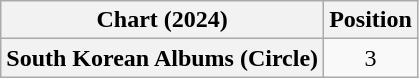<table class="wikitable plainrowheaders" style="text-align:center">
<tr>
<th scope="col">Chart (2024)</th>
<th scope="col">Position</th>
</tr>
<tr>
<th scope="row">South Korean Albums (Circle)</th>
<td>3</td>
</tr>
</table>
